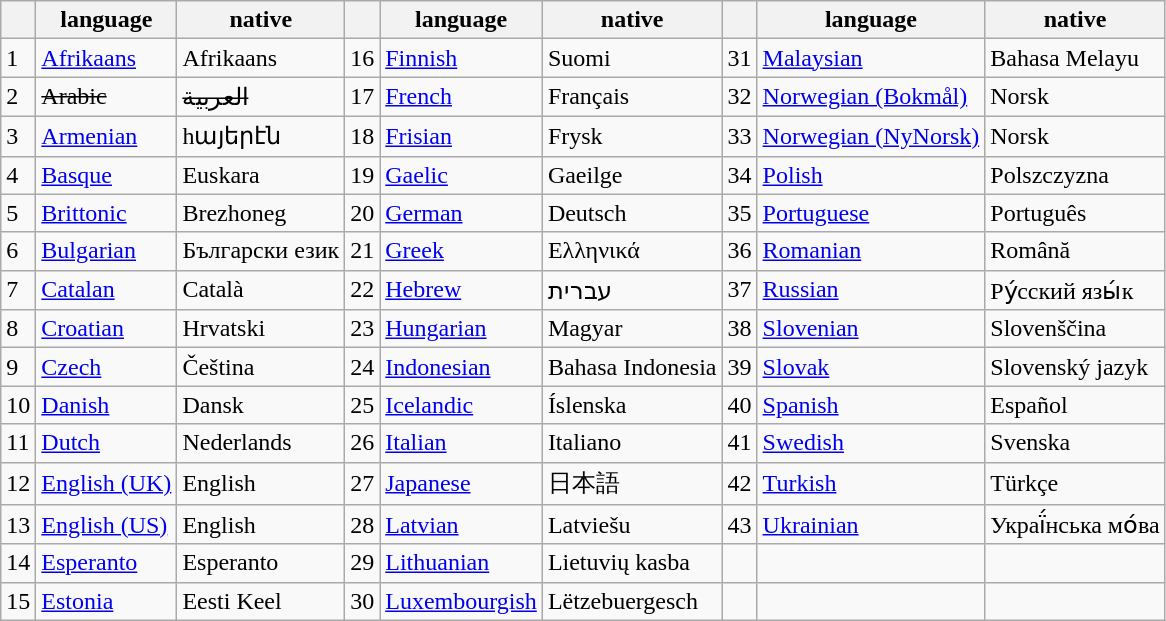<table class="wikitable">
<tr>
<th></th>
<th>language</th>
<th>native</th>
<th></th>
<th>language</th>
<th>native</th>
<th></th>
<th>language</th>
<th>native</th>
</tr>
<tr>
<td>1</td>
<td><a href='#'>Afrikaans</a></td>
<td>Afrikaans</td>
<td>16</td>
<td><a href='#'>Finnish</a></td>
<td>Suomi</td>
<td>31</td>
<td><a href='#'>Malaysian</a></td>
<td>Bahasa Melayu</td>
</tr>
<tr>
<td>2</td>
<td><s>Arabic</s></td>
<td><s>العربية</s></td>
<td>17</td>
<td><a href='#'>French</a></td>
<td>Français</td>
<td>32</td>
<td><a href='#'>Norwegian (Bokmål)</a></td>
<td>Norsk</td>
</tr>
<tr>
<td>3</td>
<td><a href='#'>Armenian</a></td>
<td>hայերէն</td>
<td>18</td>
<td><a href='#'>Frisian</a></td>
<td>Frysk</td>
<td>33</td>
<td><a href='#'>Norwegian (NyNorsk)</a></td>
<td>Norsk</td>
</tr>
<tr>
<td>4</td>
<td><a href='#'>Basque</a></td>
<td>Euskara</td>
<td>19</td>
<td><a href='#'>Gaelic</a></td>
<td>Gaeilge</td>
<td>34</td>
<td><a href='#'>Polish</a></td>
<td>Polszczyzna</td>
</tr>
<tr>
<td>5</td>
<td><a href='#'>Brittonic</a></td>
<td>Brezhoneg</td>
<td>20</td>
<td><a href='#'>German</a></td>
<td>Deutsch</td>
<td>35</td>
<td><a href='#'>Portuguese</a></td>
<td>Português</td>
</tr>
<tr>
<td>6</td>
<td><a href='#'>Bulgarian</a></td>
<td>Български език</td>
<td>21</td>
<td><a href='#'>Greek</a></td>
<td>Ελληνικά</td>
<td>36</td>
<td><a href='#'>Romanian</a></td>
<td>Română</td>
</tr>
<tr>
<td>7</td>
<td><a href='#'>Catalan</a></td>
<td>Català</td>
<td>22</td>
<td><a href='#'>Hebrew</a></td>
<td>עברית</td>
<td>37</td>
<td><a href='#'>Russian</a></td>
<td>Ру́сский язы́к</td>
</tr>
<tr>
<td>8</td>
<td><a href='#'>Croatian</a></td>
<td>Hrvatski</td>
<td>23</td>
<td><a href='#'>Hungarian</a></td>
<td>Magyar</td>
<td>38</td>
<td><a href='#'>Slovenian</a></td>
<td>Slovenščina</td>
</tr>
<tr>
<td>9</td>
<td><a href='#'>Czech</a></td>
<td>Čeština</td>
<td>24</td>
<td><a href='#'>Indonesian</a></td>
<td>Bahasa Indonesia</td>
<td>39</td>
<td><a href='#'>Slovak</a></td>
<td>Slovenský jazyk</td>
</tr>
<tr>
<td>10</td>
<td><a href='#'>Danish</a></td>
<td>Dansk</td>
<td>25</td>
<td><a href='#'>Icelandic</a></td>
<td>Íslenska</td>
<td>40</td>
<td><a href='#'>Spanish</a></td>
<td>Español</td>
</tr>
<tr>
<td>11</td>
<td><a href='#'>Dutch</a></td>
<td>Nederlands</td>
<td>26</td>
<td><a href='#'>Italian</a></td>
<td>Italiano</td>
<td>41</td>
<td><a href='#'>Swedish</a></td>
<td>Svenska</td>
</tr>
<tr>
<td>12</td>
<td><a href='#'>English (UK)</a></td>
<td>English</td>
<td>27</td>
<td><a href='#'>Japanese</a></td>
<td>日本語</td>
<td>42</td>
<td><a href='#'>Turkish</a></td>
<td>Türkçe</td>
</tr>
<tr>
<td>13</td>
<td><a href='#'>English (US)</a></td>
<td>English</td>
<td>28</td>
<td><a href='#'>Latvian</a></td>
<td>Latviešu</td>
<td>43</td>
<td><a href='#'>Ukrainian</a></td>
<td>Украї́нська мо́ва</td>
</tr>
<tr>
<td>14</td>
<td><a href='#'>Esperanto</a></td>
<td>Esperanto</td>
<td>29</td>
<td><a href='#'>Lithuanian</a></td>
<td>Lietuvių kasba</td>
<td></td>
<td></td>
<td></td>
</tr>
<tr>
<td>15</td>
<td><a href='#'>Estonia</a></td>
<td>Eesti Keel</td>
<td>30</td>
<td><a href='#'>Luxembourgish</a></td>
<td>Lëtzebuergesch</td>
<td></td>
<td></td>
<td></td>
</tr>
</table>
